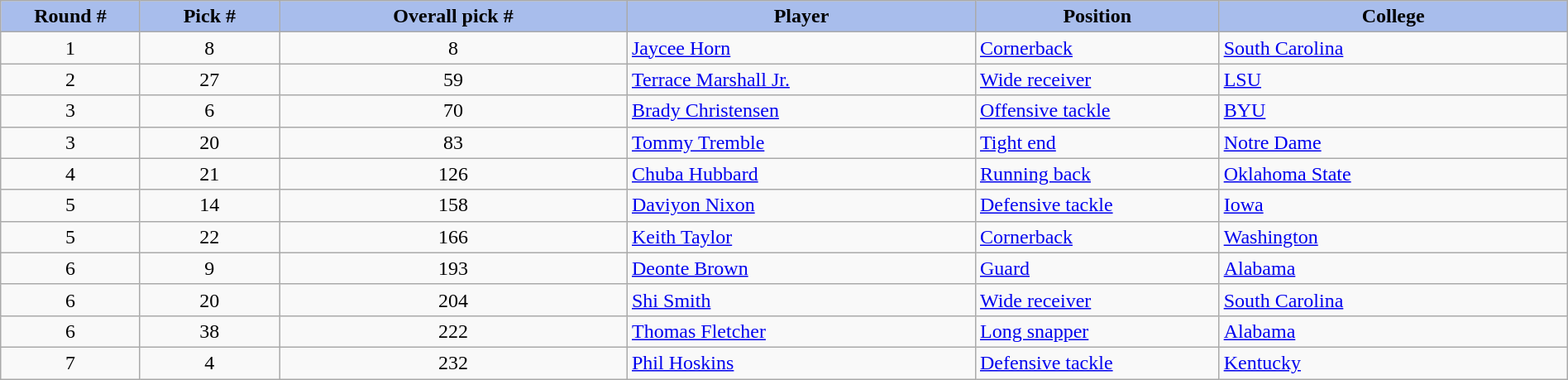<table class="wikitable" style="width: 100%">
<tr>
<th style="background:#A8BDEC;" width="8%">Round #</th>
<th style="background:#A8BDEC;" width="8%">Pick #</th>
<th style="background:#A8BDEC;" width="20%">Overall pick #</th>
<th style="background:#A8BDEC;" width="20%">Player</th>
<th style="background:#A8BDEC;" width="14%">Position</th>
<th style="background:#A8BDEC;" width="20%">College</th>
</tr>
<tr>
<td align="center">1</td>
<td align="center">8</td>
<td align="center">8</td>
<td><a href='#'>Jaycee Horn</a></td>
<td><a href='#'>Cornerback</a></td>
<td><a href='#'>South Carolina</a></td>
</tr>
<tr>
<td align="center">2</td>
<td align="center">27</td>
<td align="center">59</td>
<td><a href='#'>Terrace Marshall Jr.</a></td>
<td><a href='#'>Wide receiver</a></td>
<td><a href='#'>LSU</a></td>
</tr>
<tr>
<td align="center">3</td>
<td align="center">6</td>
<td align="center">70</td>
<td><a href='#'>Brady Christensen</a></td>
<td><a href='#'>Offensive tackle</a></td>
<td><a href='#'>BYU</a></td>
</tr>
<tr>
<td align="center">3</td>
<td align="center">20</td>
<td align="center">83</td>
<td><a href='#'>Tommy Tremble</a></td>
<td><a href='#'>Tight end</a></td>
<td><a href='#'>Notre Dame</a></td>
</tr>
<tr>
<td align="center">4</td>
<td align="center">21</td>
<td align="center">126</td>
<td><a href='#'>Chuba Hubbard</a></td>
<td><a href='#'>Running back</a></td>
<td><a href='#'>Oklahoma State</a></td>
</tr>
<tr>
<td align="center">5</td>
<td align="center">14</td>
<td align="center">158</td>
<td><a href='#'>Daviyon Nixon</a></td>
<td><a href='#'>Defensive tackle</a></td>
<td><a href='#'>Iowa</a></td>
</tr>
<tr>
<td align="center">5</td>
<td align="center">22</td>
<td align="center">166</td>
<td><a href='#'>Keith Taylor</a></td>
<td><a href='#'>Cornerback</a></td>
<td><a href='#'>Washington</a></td>
</tr>
<tr>
<td align="center">6</td>
<td align="center">9</td>
<td align="center">193</td>
<td><a href='#'>Deonte Brown</a></td>
<td><a href='#'>Guard</a></td>
<td><a href='#'>Alabama</a></td>
</tr>
<tr>
<td align="center">6</td>
<td align="center">20</td>
<td align="center">204</td>
<td><a href='#'>Shi Smith</a></td>
<td><a href='#'>Wide receiver</a></td>
<td><a href='#'>South Carolina</a></td>
</tr>
<tr>
<td align="center">6</td>
<td align="center">38</td>
<td align="center">222</td>
<td><a href='#'>Thomas Fletcher</a></td>
<td><a href='#'>Long snapper</a></td>
<td><a href='#'>Alabama</a></td>
</tr>
<tr>
<td align="center">7</td>
<td align="center">4</td>
<td align="center">232</td>
<td><a href='#'>Phil Hoskins</a></td>
<td><a href='#'>Defensive tackle</a></td>
<td><a href='#'>Kentucky</a></td>
</tr>
</table>
